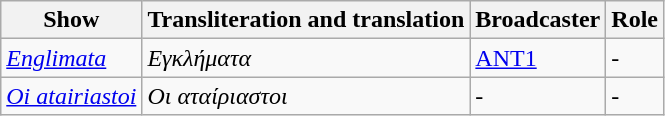<table class="wikitable">
<tr>
<th>Show</th>
<th>Transliteration and translation</th>
<th>Broadcaster</th>
<th>Role</th>
</tr>
<tr>
<td><em><a href='#'>Englimata</a></em></td>
<td><em>Εγκλήματα</em></td>
<td><a href='#'>ANT1</a></td>
<td>-</td>
</tr>
<tr>
<td><em><a href='#'>Oi atairiastoi</a></em></td>
<td><em>Οι αταίριαστοι</em></td>
<td>-</td>
<td>-</td>
</tr>
</table>
